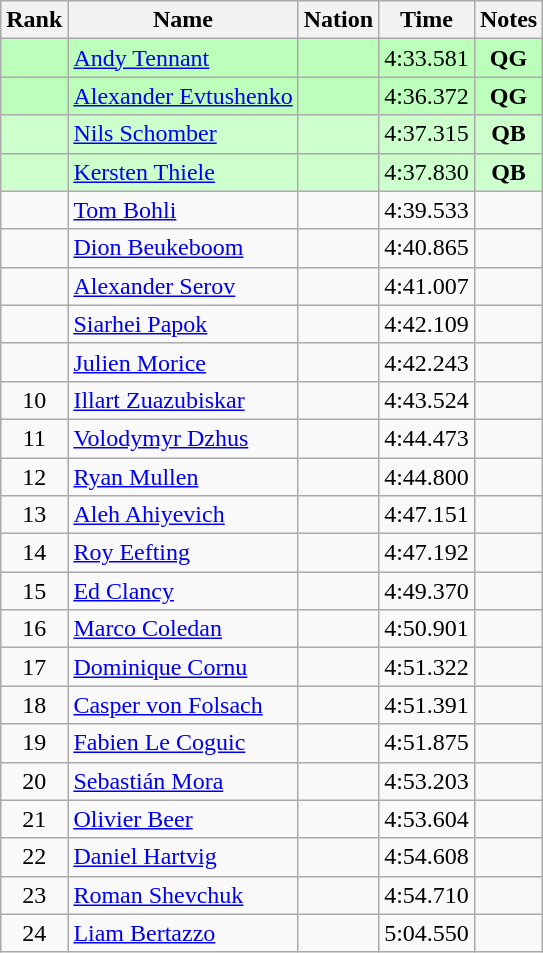<table class="wikitable sortable" style="text-align:center">
<tr>
<th>Rank</th>
<th>Name</th>
<th>Nation</th>
<th>Time</th>
<th>Notes</th>
</tr>
<tr bgcolor=bbffbb>
<td></td>
<td align=left><a href='#'>Andy Tennant</a></td>
<td align=left></td>
<td>4:33.581</td>
<td><strong>QG</strong></td>
</tr>
<tr bgcolor=bbffbb>
<td></td>
<td align=left><a href='#'>Alexander Evtushenko</a></td>
<td align=left></td>
<td>4:36.372</td>
<td><strong>QG</strong></td>
</tr>
<tr bgcolor=ccffcc>
<td></td>
<td align=left><a href='#'>Nils Schomber</a></td>
<td align=left></td>
<td>4:37.315</td>
<td><strong>QB</strong></td>
</tr>
<tr bgcolor=ccffcc>
<td></td>
<td align=left><a href='#'>Kersten Thiele</a></td>
<td align=left></td>
<td>4:37.830</td>
<td><strong>QB</strong></td>
</tr>
<tr>
<td></td>
<td align=left><a href='#'>Tom Bohli</a></td>
<td align=left></td>
<td>4:39.533</td>
<td></td>
</tr>
<tr>
<td></td>
<td align=left><a href='#'>Dion Beukeboom</a></td>
<td align=left></td>
<td>4:40.865</td>
<td></td>
</tr>
<tr>
<td></td>
<td align=left><a href='#'>Alexander Serov</a></td>
<td align=left></td>
<td>4:41.007</td>
<td></td>
</tr>
<tr>
<td></td>
<td align=left><a href='#'>Siarhei Papok</a></td>
<td align=left></td>
<td>4:42.109</td>
<td></td>
</tr>
<tr>
<td></td>
<td align=left><a href='#'>Julien Morice</a></td>
<td align=left></td>
<td>4:42.243</td>
<td></td>
</tr>
<tr>
<td>10</td>
<td align=left><a href='#'>Illart Zuazubiskar</a></td>
<td align=left></td>
<td>4:43.524</td>
<td></td>
</tr>
<tr>
<td>11</td>
<td align=left><a href='#'>Volodymyr Dzhus</a></td>
<td align=left></td>
<td>4:44.473</td>
<td></td>
</tr>
<tr>
<td>12</td>
<td align=left><a href='#'>Ryan Mullen</a></td>
<td align=left></td>
<td>4:44.800</td>
<td></td>
</tr>
<tr>
<td>13</td>
<td align=left><a href='#'>Aleh Ahiyevich</a></td>
<td align=left></td>
<td>4:47.151</td>
<td></td>
</tr>
<tr>
<td>14</td>
<td align=left><a href='#'>Roy Eefting</a></td>
<td align=left></td>
<td>4:47.192</td>
<td></td>
</tr>
<tr>
<td>15</td>
<td align=left><a href='#'>Ed Clancy</a></td>
<td align=left></td>
<td>4:49.370</td>
<td></td>
</tr>
<tr>
<td>16</td>
<td align=left><a href='#'>Marco Coledan</a></td>
<td align=left></td>
<td>4:50.901</td>
<td></td>
</tr>
<tr>
<td>17</td>
<td align=left><a href='#'>Dominique Cornu</a></td>
<td align=left></td>
<td>4:51.322</td>
<td></td>
</tr>
<tr>
<td>18</td>
<td align=left><a href='#'>Casper von Folsach</a></td>
<td align=left></td>
<td>4:51.391</td>
<td></td>
</tr>
<tr>
<td>19</td>
<td align=left><a href='#'>Fabien Le Coguic</a></td>
<td align=left></td>
<td>4:51.875</td>
<td></td>
</tr>
<tr>
<td>20</td>
<td align=left><a href='#'>Sebastián Mora</a></td>
<td align=left></td>
<td>4:53.203</td>
<td></td>
</tr>
<tr>
<td>21</td>
<td align=left><a href='#'>Olivier Beer</a></td>
<td align=left></td>
<td>4:53.604</td>
<td></td>
</tr>
<tr>
<td>22</td>
<td align=left><a href='#'>Daniel Hartvig</a></td>
<td align=left></td>
<td>4:54.608</td>
<td></td>
</tr>
<tr>
<td>23</td>
<td align=left><a href='#'>Roman Shevchuk</a></td>
<td align=left></td>
<td>4:54.710</td>
<td></td>
</tr>
<tr>
<td>24</td>
<td align=left><a href='#'>Liam Bertazzo</a></td>
<td align=left></td>
<td>5:04.550</td>
<td></td>
</tr>
</table>
